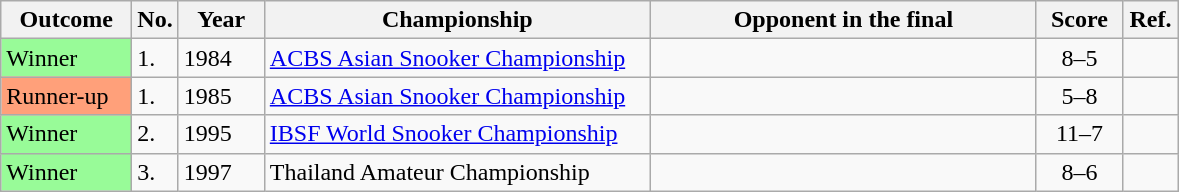<table class="wikitable sortable">
<tr>
<th width="80">Outcome</th>
<th width="20">No.</th>
<th width="50">Year</th>
<th width="250">Championship</th>
<th width="250">Opponent in the final</th>
<th width="50">Score</th>
<th width="30">Ref.</th>
</tr>
<tr>
<td style="background:#98FB98">Winner</td>
<td>1.</td>
<td>1984</td>
<td><a href='#'>ACBS Asian Snooker Championship</a></td>
<td></td>
<td align = "center">8–5</td>
<td></td>
</tr>
<tr>
<td style="background:#ffa07a;">Runner-up</td>
<td>1.</td>
<td>1985</td>
<td><a href='#'>ACBS Asian Snooker Championship</a></td>
<td></td>
<td align = "center">5–8</td>
<td></td>
</tr>
<tr>
<td style="background:#98FB98">Winner</td>
<td>2.</td>
<td>1995</td>
<td><a href='#'>IBSF World Snooker Championship</a></td>
<td></td>
<td align="center">11–7</td>
<td></td>
</tr>
<tr>
<td style="background:#98FB98">Winner</td>
<td>3.</td>
<td>1997</td>
<td>Thailand Amateur Championship</td>
<td></td>
<td align="center">8–6</td>
<td></td>
</tr>
</table>
